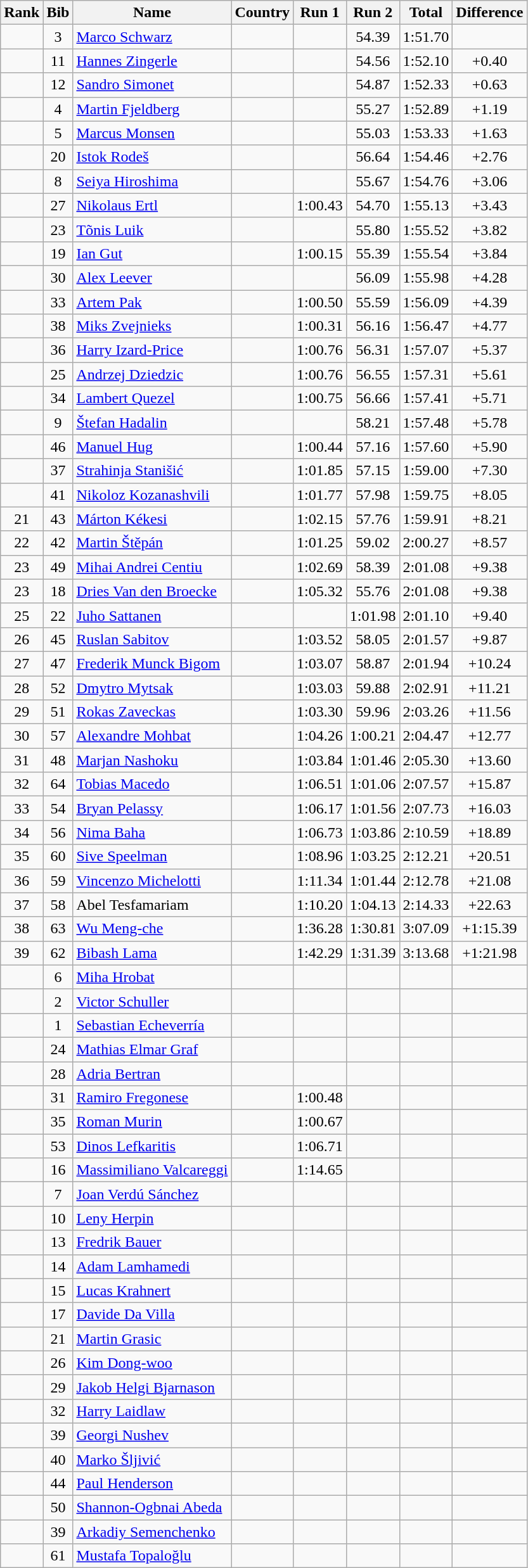<table class="wikitable sortable" style="text-align:center">
<tr>
<th>Rank</th>
<th>Bib</th>
<th>Name</th>
<th>Country</th>
<th>Run 1</th>
<th>Run 2</th>
<th>Total</th>
<th>Difference</th>
</tr>
<tr>
<td></td>
<td>3</td>
<td align=left><a href='#'>Marco Schwarz</a></td>
<td align=left></td>
<td></td>
<td>54.39</td>
<td>1:51.70</td>
<td></td>
</tr>
<tr>
<td></td>
<td>11</td>
<td align=left><a href='#'>Hannes Zingerle</a></td>
<td align=left></td>
<td></td>
<td>54.56</td>
<td>1:52.10</td>
<td>+0.40</td>
</tr>
<tr>
<td></td>
<td>12</td>
<td align=left><a href='#'>Sandro Simonet</a></td>
<td align=left></td>
<td></td>
<td>54.87</td>
<td>1:52.33</td>
<td>+0.63</td>
</tr>
<tr>
<td></td>
<td>4</td>
<td align=left><a href='#'>Martin Fjeldberg</a></td>
<td align=left></td>
<td></td>
<td>55.27</td>
<td>1:52.89</td>
<td>+1.19</td>
</tr>
<tr>
<td></td>
<td>5</td>
<td align=left><a href='#'>Marcus Monsen</a></td>
<td align=left></td>
<td></td>
<td>55.03</td>
<td>1:53.33</td>
<td>+1.63</td>
</tr>
<tr>
<td></td>
<td>20</td>
<td align=left><a href='#'>Istok Rodeš</a></td>
<td align=left></td>
<td></td>
<td>56.64</td>
<td>1:54.46</td>
<td>+2.76</td>
</tr>
<tr>
<td></td>
<td>8</td>
<td align=left><a href='#'>Seiya Hiroshima</a></td>
<td align=left></td>
<td></td>
<td>55.67</td>
<td>1:54.76</td>
<td>+3.06</td>
</tr>
<tr>
<td></td>
<td>27</td>
<td align=left><a href='#'>Nikolaus Ertl</a></td>
<td align=left></td>
<td>1:00.43</td>
<td>54.70</td>
<td>1:55.13</td>
<td>+3.43</td>
</tr>
<tr>
<td></td>
<td>23</td>
<td align=left><a href='#'>Tõnis Luik</a></td>
<td align=left></td>
<td></td>
<td>55.80</td>
<td>1:55.52</td>
<td>+3.82</td>
</tr>
<tr>
<td></td>
<td>19</td>
<td align=left><a href='#'>Ian Gut</a></td>
<td align=left></td>
<td>1:00.15</td>
<td>55.39</td>
<td>1:55.54</td>
<td>+3.84</td>
</tr>
<tr>
<td></td>
<td>30</td>
<td align=left><a href='#'>Alex Leever</a></td>
<td align=left></td>
<td></td>
<td>56.09</td>
<td>1:55.98</td>
<td>+4.28</td>
</tr>
<tr>
<td></td>
<td>33</td>
<td align=left><a href='#'>Artem Pak</a></td>
<td align=left></td>
<td>1:00.50</td>
<td>55.59</td>
<td>1:56.09</td>
<td>+4.39</td>
</tr>
<tr>
<td></td>
<td>38</td>
<td align=left><a href='#'>Miks Zvejnieks</a></td>
<td align=left></td>
<td>1:00.31</td>
<td>56.16</td>
<td>1:56.47</td>
<td>+4.77</td>
</tr>
<tr>
<td></td>
<td>36</td>
<td align=left><a href='#'>Harry Izard-Price</a></td>
<td align=left></td>
<td>1:00.76</td>
<td>56.31</td>
<td>1:57.07</td>
<td>+5.37</td>
</tr>
<tr>
<td></td>
<td>25</td>
<td align=left><a href='#'>Andrzej Dziedzic</a></td>
<td align=left></td>
<td>1:00.76</td>
<td>56.55</td>
<td>1:57.31</td>
<td>+5.61</td>
</tr>
<tr>
<td></td>
<td>34</td>
<td align=left><a href='#'>Lambert Quezel</a></td>
<td align=left></td>
<td>1:00.75</td>
<td>56.66</td>
<td>1:57.41</td>
<td>+5.71</td>
</tr>
<tr>
<td></td>
<td>9</td>
<td align=left><a href='#'>Štefan Hadalin</a></td>
<td align=left></td>
<td></td>
<td>58.21</td>
<td>1:57.48</td>
<td>+5.78</td>
</tr>
<tr>
<td></td>
<td>46</td>
<td align=left><a href='#'>Manuel Hug</a></td>
<td align=left></td>
<td>1:00.44</td>
<td>57.16</td>
<td>1:57.60</td>
<td>+5.90</td>
</tr>
<tr>
<td></td>
<td>37</td>
<td align=left><a href='#'>Strahinja Stanišić</a></td>
<td align=left></td>
<td>1:01.85</td>
<td>57.15</td>
<td>1:59.00</td>
<td>+7.30</td>
</tr>
<tr>
<td></td>
<td>41</td>
<td align=left><a href='#'>Nikoloz Kozanashvili</a></td>
<td align=left></td>
<td>1:01.77</td>
<td>57.98</td>
<td>1:59.75</td>
<td>+8.05</td>
</tr>
<tr>
<td>21</td>
<td>43</td>
<td align=left><a href='#'>Márton Kékesi</a></td>
<td align=left></td>
<td>1:02.15</td>
<td>57.76</td>
<td>1:59.91</td>
<td>+8.21</td>
</tr>
<tr>
<td>22</td>
<td>42</td>
<td align=left><a href='#'>Martin Štěpán</a></td>
<td align=left></td>
<td>1:01.25</td>
<td>59.02</td>
<td>2:00.27</td>
<td>+8.57</td>
</tr>
<tr>
<td>23</td>
<td>49</td>
<td align=left><a href='#'>Mihai Andrei Centiu</a></td>
<td align=left></td>
<td>1:02.69</td>
<td>58.39</td>
<td>2:01.08</td>
<td>+9.38</td>
</tr>
<tr>
<td>23</td>
<td>18</td>
<td align=left><a href='#'>Dries Van den Broecke</a></td>
<td align=left></td>
<td>1:05.32</td>
<td>55.76</td>
<td>2:01.08</td>
<td>+9.38</td>
</tr>
<tr>
<td>25</td>
<td>22</td>
<td align=left><a href='#'>Juho Sattanen</a></td>
<td align=left></td>
<td></td>
<td>1:01.98</td>
<td>2:01.10</td>
<td>+9.40</td>
</tr>
<tr>
<td>26</td>
<td>45</td>
<td align=left><a href='#'>Ruslan Sabitov</a></td>
<td align=left></td>
<td>1:03.52</td>
<td>58.05</td>
<td>2:01.57</td>
<td>+9.87</td>
</tr>
<tr>
<td>27</td>
<td>47</td>
<td align=left><a href='#'>Frederik Munck Bigom</a></td>
<td align=left></td>
<td>1:03.07</td>
<td>58.87</td>
<td>2:01.94</td>
<td>+10.24</td>
</tr>
<tr>
<td>28</td>
<td>52</td>
<td align=left><a href='#'>Dmytro Mytsak</a></td>
<td align=left></td>
<td>1:03.03</td>
<td>59.88</td>
<td>2:02.91</td>
<td>+11.21</td>
</tr>
<tr>
<td>29</td>
<td>51</td>
<td align=left><a href='#'>Rokas Zaveckas</a></td>
<td align=left></td>
<td>1:03.30</td>
<td>59.96</td>
<td>2:03.26</td>
<td>+11.56</td>
</tr>
<tr>
<td>30</td>
<td>57</td>
<td align=left><a href='#'>Alexandre Mohbat</a></td>
<td align=left></td>
<td>1:04.26</td>
<td>1:00.21</td>
<td>2:04.47</td>
<td>+12.77</td>
</tr>
<tr>
<td>31</td>
<td>48</td>
<td align=left><a href='#'>Marjan Nashoku</a></td>
<td align=left></td>
<td>1:03.84</td>
<td>1:01.46</td>
<td>2:05.30</td>
<td>+13.60</td>
</tr>
<tr>
<td>32</td>
<td>64</td>
<td align=left><a href='#'>Tobias Macedo</a></td>
<td align=left></td>
<td>1:06.51</td>
<td>1:01.06</td>
<td>2:07.57</td>
<td>+15.87</td>
</tr>
<tr>
<td>33</td>
<td>54</td>
<td align=left><a href='#'>Bryan Pelassy</a></td>
<td align=left></td>
<td>1:06.17</td>
<td>1:01.56</td>
<td>2:07.73</td>
<td>+16.03</td>
</tr>
<tr>
<td>34</td>
<td>56</td>
<td align=left><a href='#'>Nima Baha</a></td>
<td align=left></td>
<td>1:06.73</td>
<td>1:03.86</td>
<td>2:10.59</td>
<td>+18.89</td>
</tr>
<tr>
<td>35</td>
<td>60</td>
<td align=left><a href='#'>Sive Speelman</a></td>
<td align=left></td>
<td>1:08.96</td>
<td>1:03.25</td>
<td>2:12.21</td>
<td>+20.51</td>
</tr>
<tr>
<td>36</td>
<td>59</td>
<td align=left><a href='#'>Vincenzo Michelotti</a></td>
<td align=left></td>
<td>1:11.34</td>
<td>1:01.44</td>
<td>2:12.78</td>
<td>+21.08</td>
</tr>
<tr>
<td>37</td>
<td>58</td>
<td align=left>Abel Tesfamariam</td>
<td align=left></td>
<td>1:10.20</td>
<td>1:04.13</td>
<td>2:14.33</td>
<td>+22.63</td>
</tr>
<tr>
<td>38</td>
<td>63</td>
<td align=left><a href='#'>Wu Meng-che</a></td>
<td align=left></td>
<td>1:36.28</td>
<td>1:30.81</td>
<td>3:07.09</td>
<td>+1:15.39</td>
</tr>
<tr>
<td>39</td>
<td>62</td>
<td align=left><a href='#'>Bibash Lama</a></td>
<td align=left></td>
<td>1:42.29</td>
<td>1:31.39</td>
<td>3:13.68</td>
<td>+1:21.98</td>
</tr>
<tr>
<td></td>
<td>6</td>
<td align=left><a href='#'>Miha Hrobat</a></td>
<td align=left></td>
<td></td>
<td></td>
<td></td>
<td></td>
</tr>
<tr>
<td></td>
<td>2</td>
<td align=left><a href='#'>Victor Schuller</a></td>
<td align=left></td>
<td></td>
<td></td>
<td></td>
<td></td>
</tr>
<tr>
<td></td>
<td>1</td>
<td align=left><a href='#'>Sebastian Echeverría</a></td>
<td align=left></td>
<td></td>
<td></td>
<td></td>
<td></td>
</tr>
<tr>
<td></td>
<td>24</td>
<td align=left><a href='#'>Mathias Elmar Graf</a></td>
<td align=left></td>
<td></td>
<td></td>
<td></td>
<td></td>
</tr>
<tr>
<td></td>
<td>28</td>
<td align=left><a href='#'>Adria Bertran</a></td>
<td align=left></td>
<td></td>
<td></td>
<td></td>
<td></td>
</tr>
<tr>
<td></td>
<td>31</td>
<td align=left><a href='#'>Ramiro Fregonese</a></td>
<td align=left></td>
<td>1:00.48</td>
<td></td>
<td></td>
<td></td>
</tr>
<tr>
<td></td>
<td>35</td>
<td align=left><a href='#'>Roman Murin</a></td>
<td align=left></td>
<td>1:00.67</td>
<td></td>
<td></td>
<td></td>
</tr>
<tr>
<td></td>
<td>53</td>
<td align=left><a href='#'>Dinos Lefkaritis</a></td>
<td align=left></td>
<td>1:06.71</td>
<td></td>
<td></td>
<td></td>
</tr>
<tr>
<td></td>
<td>16</td>
<td align=left><a href='#'>Massimiliano Valcareggi</a></td>
<td align=left></td>
<td>1:14.65</td>
<td></td>
<td></td>
<td></td>
</tr>
<tr>
<td></td>
<td>7</td>
<td align=left><a href='#'>Joan Verdú Sánchez</a></td>
<td align=left></td>
<td></td>
<td></td>
<td></td>
<td></td>
</tr>
<tr>
<td></td>
<td>10</td>
<td align=left><a href='#'>Leny Herpin</a></td>
<td align=left></td>
<td></td>
<td></td>
<td></td>
<td></td>
</tr>
<tr>
<td></td>
<td>13</td>
<td align=left><a href='#'>Fredrik Bauer</a></td>
<td align=left></td>
<td></td>
<td></td>
<td></td>
<td></td>
</tr>
<tr>
<td></td>
<td>14</td>
<td align=left><a href='#'>Adam Lamhamedi</a></td>
<td align=left></td>
<td></td>
<td></td>
<td></td>
<td></td>
</tr>
<tr>
<td></td>
<td>15</td>
<td align=left><a href='#'>Lucas Krahnert</a></td>
<td align=left></td>
<td></td>
<td></td>
<td></td>
<td></td>
</tr>
<tr>
<td></td>
<td>17</td>
<td align=left><a href='#'>Davide Da Villa</a></td>
<td align=left></td>
<td></td>
<td></td>
<td></td>
<td></td>
</tr>
<tr>
<td></td>
<td>21</td>
<td align=left><a href='#'>Martin Grasic</a></td>
<td align=left></td>
<td></td>
<td></td>
<td></td>
<td></td>
</tr>
<tr>
<td></td>
<td>26</td>
<td align=left><a href='#'>Kim Dong-woo</a></td>
<td align=left></td>
<td></td>
<td></td>
<td></td>
<td></td>
</tr>
<tr>
<td></td>
<td>29</td>
<td align=left><a href='#'>Jakob Helgi Bjarnason</a></td>
<td align=left></td>
<td></td>
<td></td>
<td></td>
<td></td>
</tr>
<tr>
<td></td>
<td>32</td>
<td align=left><a href='#'>Harry Laidlaw</a></td>
<td align=left></td>
<td></td>
<td></td>
<td></td>
<td></td>
</tr>
<tr>
<td></td>
<td>39</td>
<td align=left><a href='#'>Georgi Nushev</a></td>
<td align=left></td>
<td></td>
<td></td>
<td></td>
<td></td>
</tr>
<tr>
<td></td>
<td>40</td>
<td align=left><a href='#'>Marko Šljivić</a></td>
<td align=left></td>
<td></td>
<td></td>
<td></td>
<td></td>
</tr>
<tr>
<td></td>
<td>44</td>
<td align=left><a href='#'>Paul Henderson</a></td>
<td align=left></td>
<td></td>
<td></td>
<td></td>
<td></td>
</tr>
<tr>
<td></td>
<td>50</td>
<td align=left><a href='#'>Shannon-Ogbnai Abeda</a></td>
<td align=left></td>
<td></td>
<td></td>
<td></td>
<td></td>
</tr>
<tr>
<td></td>
<td>39</td>
<td align=left><a href='#'>Arkadiy Semenchenko</a></td>
<td align=left></td>
<td></td>
<td></td>
<td></td>
<td></td>
</tr>
<tr>
<td></td>
<td>61</td>
<td align=left><a href='#'>Mustafa Topaloğlu</a></td>
<td align=left></td>
<td></td>
<td></td>
<td></td>
<td></td>
</tr>
</table>
